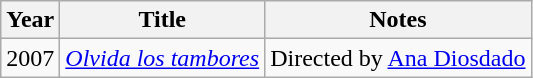<table class="wikitable sortable">
<tr>
<th>Year</th>
<th>Title</th>
<th class="unsortable">Notes</th>
</tr>
<tr>
<td>2007</td>
<td><em><a href='#'>Olvida los tambores</a></em></td>
<td>Directed by <a href='#'>Ana Diosdado</a></td>
</tr>
</table>
